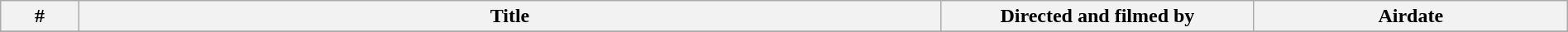<table class="wikitable plainrowheaders" width="100%">
<tr>
<th width="5%">#</th>
<th width="55%">Title</th>
<th width="20%">Directed and filmed by</th>
<th width="20%">Airdate</th>
</tr>
<tr>
</tr>
</table>
